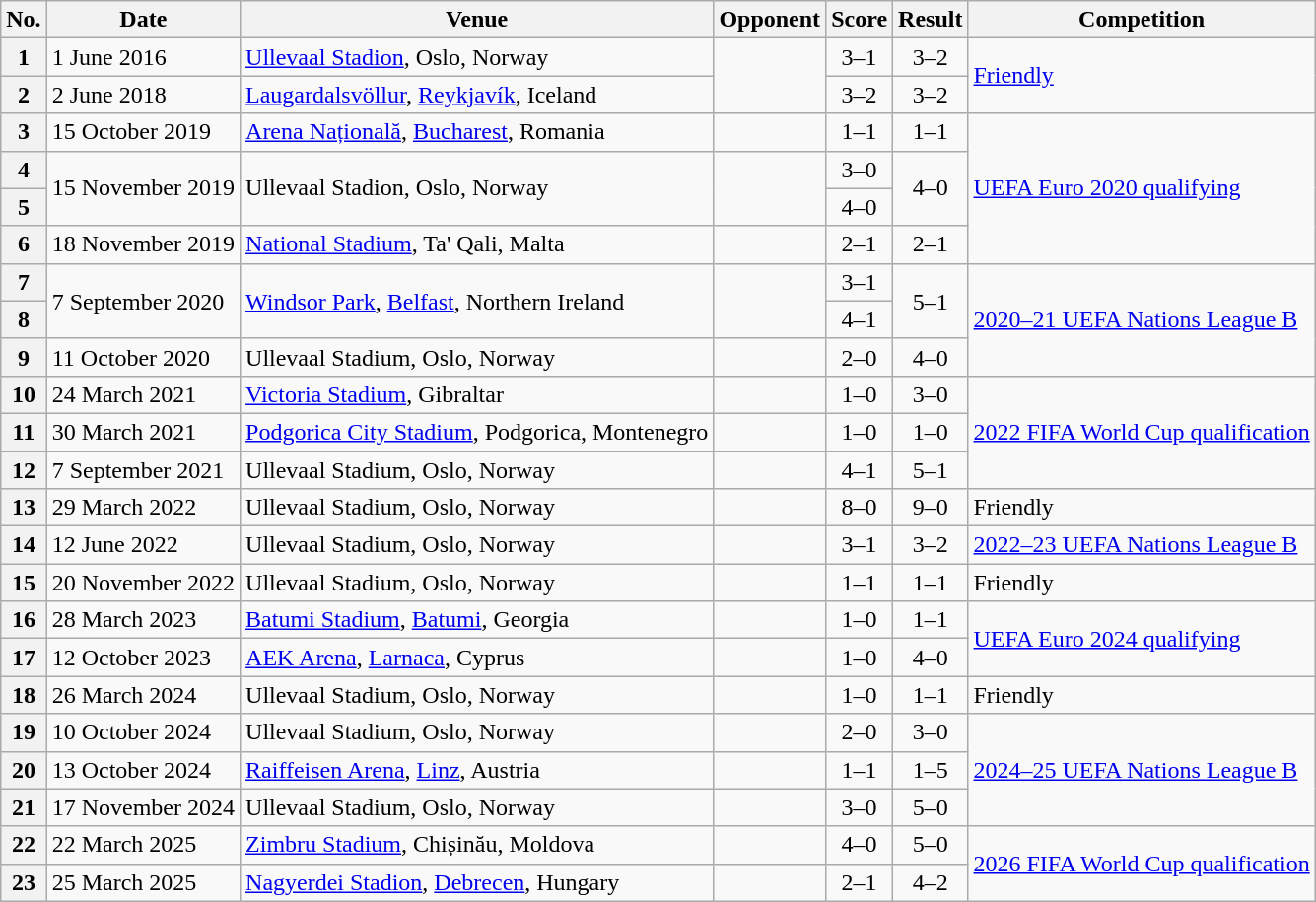<table class="wikitable sortable plainrowheaders">
<tr>
<th scope=col>No.</th>
<th scope=col data-sort-type=date>Date</th>
<th scope=col>Venue</th>
<th scope=col>Opponent</th>
<th scope=col>Score</th>
<th scope=col>Result</th>
<th scope=col>Competition</th>
</tr>
<tr>
<th scope=row>1</th>
<td>1 June 2016</td>
<td><a href='#'>Ullevaal Stadion</a>, Oslo, Norway</td>
<td rowspan=2></td>
<td align="center">3–1</td>
<td align=center>3–2</td>
<td rowspan=2><a href='#'>Friendly</a></td>
</tr>
<tr>
<th scope=row>2</th>
<td>2 June 2018</td>
<td><a href='#'>Laugardalsvöllur</a>, <a href='#'>Reykjavík</a>, Iceland</td>
<td align="center">3–2</td>
<td align=center>3–2</td>
</tr>
<tr>
<th scope=row>3</th>
<td>15 October 2019</td>
<td><a href='#'>Arena Națională</a>, <a href='#'>Bucharest</a>, Romania</td>
<td></td>
<td align=center>1–1</td>
<td align=center>1–1</td>
<td rowspan=4><a href='#'>UEFA Euro 2020 qualifying</a></td>
</tr>
<tr>
<th scope=row>4</th>
<td rowspan=2>15 November 2019</td>
<td rowspan=2>Ullevaal Stadion, Oslo, Norway</td>
<td rowspan="2"></td>
<td align=center>3–0</td>
<td align=center rowspan=2>4–0</td>
</tr>
<tr>
<th scope=row>5</th>
<td align=center>4–0</td>
</tr>
<tr>
<th scope=row>6</th>
<td>18 November 2019</td>
<td><a href='#'>National Stadium</a>, Ta' Qali, Malta</td>
<td></td>
<td align=center>2–1</td>
<td align=center>2–1</td>
</tr>
<tr>
<th scope=row>7</th>
<td rowspan=2>7 September 2020</td>
<td rowspan=2><a href='#'>Windsor Park</a>, <a href='#'>Belfast</a>, Northern Ireland</td>
<td rowspan="2"></td>
<td align=center>3–1</td>
<td align=center rowspan=2>5–1</td>
<td rowspan=3><a href='#'>2020–21 UEFA Nations League B</a></td>
</tr>
<tr>
<th scope=row>8</th>
<td align=center>4–1</td>
</tr>
<tr>
<th scope=row>9</th>
<td>11 October 2020</td>
<td>Ullevaal Stadium, Oslo, Norway</td>
<td></td>
<td align=center>2–0</td>
<td align=center>4–0</td>
</tr>
<tr>
<th scope=row>10</th>
<td>24 March 2021</td>
<td><a href='#'>Victoria Stadium</a>, Gibraltar</td>
<td></td>
<td align=center>1–0</td>
<td align=center>3–0</td>
<td rowspan=3><a href='#'>2022 FIFA World Cup qualification</a></td>
</tr>
<tr>
<th scope=row>11</th>
<td>30 March 2021</td>
<td><a href='#'>Podgorica City Stadium</a>, Podgorica, Montenegro</td>
<td></td>
<td align=center>1–0</td>
<td align=center>1–0</td>
</tr>
<tr>
<th scope=row>12</th>
<td>7 September 2021</td>
<td>Ullevaal Stadium, Oslo, Norway</td>
<td></td>
<td align=center>4–1</td>
<td align=center>5–1</td>
</tr>
<tr>
<th scope=row>13</th>
<td>29 March 2022</td>
<td>Ullevaal Stadium, Oslo, Norway</td>
<td></td>
<td align=center>8–0</td>
<td align=center>9–0</td>
<td>Friendly</td>
</tr>
<tr>
<th scope=row>14</th>
<td>12 June 2022</td>
<td>Ullevaal Stadium, Oslo, Norway</td>
<td></td>
<td align=center>3–1</td>
<td align=center>3–2</td>
<td><a href='#'>2022–23 UEFA Nations League B</a></td>
</tr>
<tr>
<th scope=row>15</th>
<td>20 November 2022</td>
<td>Ullevaal Stadium, Oslo, Norway</td>
<td></td>
<td align=center>1–1</td>
<td align=center>1–1</td>
<td>Friendly</td>
</tr>
<tr>
<th scope=row>16</th>
<td>28 March 2023</td>
<td><a href='#'>Batumi Stadium</a>, <a href='#'>Batumi</a>, Georgia</td>
<td></td>
<td align=center>1–0</td>
<td align=center>1–1</td>
<td rowspan=2><a href='#'>UEFA Euro 2024 qualifying</a></td>
</tr>
<tr>
<th scope=row>17</th>
<td>12 October 2023</td>
<td><a href='#'>AEK Arena</a>, <a href='#'>Larnaca</a>, Cyprus</td>
<td></td>
<td align=center>1–0</td>
<td align=center>4–0</td>
</tr>
<tr>
<th scope=row>18</th>
<td>26 March 2024</td>
<td>Ullevaal Stadium, Oslo, Norway</td>
<td></td>
<td align=center>1–0</td>
<td align=center>1–1</td>
<td>Friendly</td>
</tr>
<tr>
<th scope=row>19</th>
<td>10 October 2024</td>
<td>Ullevaal Stadium, Oslo, Norway</td>
<td></td>
<td align=center>2–0</td>
<td align=center>3–0</td>
<td rowspan=3><a href='#'>2024–25 UEFA Nations League B</a></td>
</tr>
<tr>
<th scope=row>20</th>
<td>13 October 2024</td>
<td><a href='#'>Raiffeisen Arena</a>, <a href='#'>Linz</a>, Austria</td>
<td></td>
<td align=center>1–1</td>
<td align=center>1–5</td>
</tr>
<tr>
<th scope=row>21</th>
<td>17 November 2024</td>
<td>Ullevaal Stadium, Oslo, Norway</td>
<td></td>
<td align=center>3–0</td>
<td align=center>5–0</td>
</tr>
<tr>
<th scope=row>22</th>
<td>22 March 2025</td>
<td><a href='#'>Zimbru Stadium</a>, Chișinău, Moldova</td>
<td></td>
<td align=center>4–0</td>
<td align=center>5–0</td>
<td rowspan=2><a href='#'>2026 FIFA World Cup qualification</a></td>
</tr>
<tr>
<th scope=row>23</th>
<td>25 March 2025</td>
<td><a href='#'>Nagyerdei Stadion</a>, <a href='#'>Debrecen</a>, Hungary</td>
<td></td>
<td align=center>2–1</td>
<td align=center>4–2</td>
</tr>
</table>
